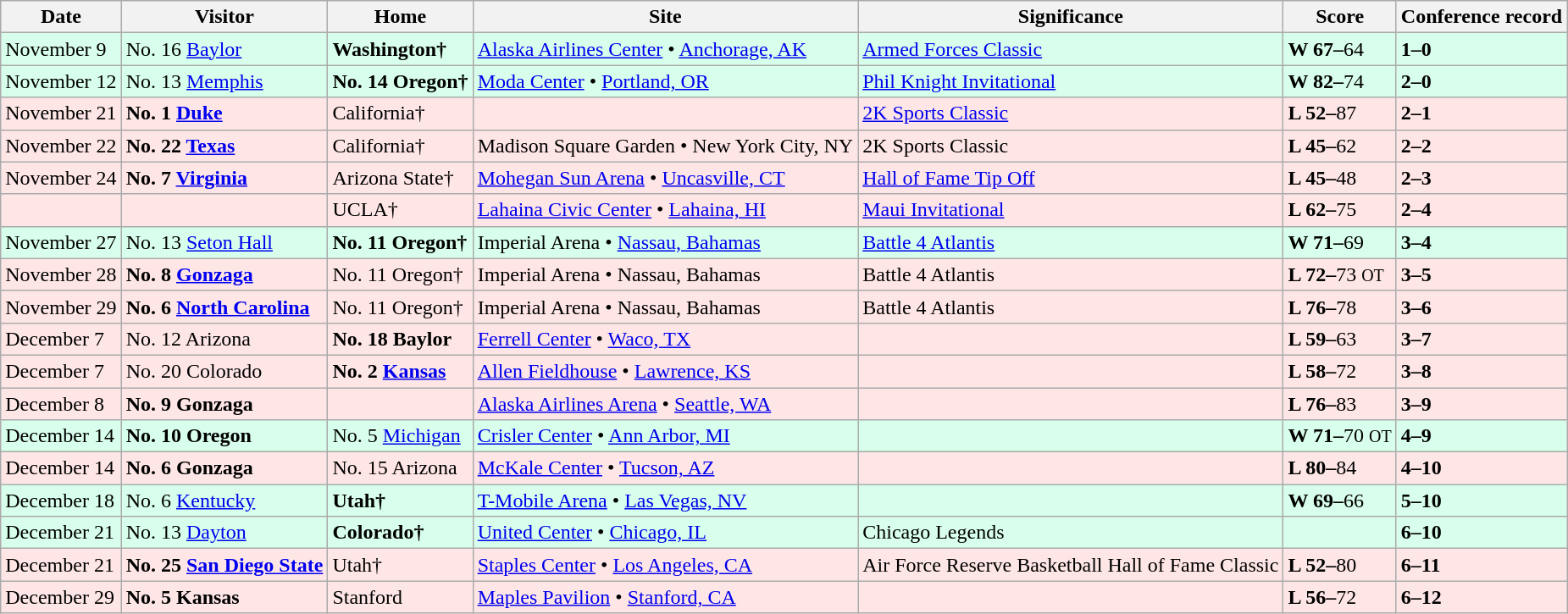<table class="wikitable">
<tr>
<th>Date</th>
<th>Visitor</th>
<th>Home</th>
<th>Site</th>
<th>Significance</th>
<th>Score</th>
<th>Conference record</th>
</tr>
<tr style="background:#d8ffeb;">
<td>November 9</td>
<td>No. 16 <a href='#'>Baylor</a></td>
<td><strong>Washington†</strong></td>
<td><a href='#'>Alaska Airlines Center</a> • <a href='#'>Anchorage, AK</a></td>
<td><a href='#'>Armed Forces Classic</a></td>
<td><strong>W 67–</strong>64</td>
<td><strong>1–0</strong></td>
</tr>
<tr style="background:#d8ffeb;">
<td>November 12</td>
<td>No. 13 <a href='#'>Memphis</a></td>
<td><strong> No. 14 Oregon† </strong></td>
<td><a href='#'>Moda Center</a> • <a href='#'>Portland, OR</a></td>
<td><a href='#'>Phil Knight Invitational</a></td>
<td><strong>W 82–</strong>74</td>
<td><strong>2–0</strong></td>
</tr>
<tr style="background:#ffe6e6;">
<td>November 21</td>
<td><strong>No. 1 <a href='#'>Duke</a></strong></td>
<td>California†</td>
<td></td>
<td><a href='#'>2K Sports Classic</a></td>
<td><strong>L 52–</strong>87</td>
<td><strong>2–1</strong></td>
</tr>
<tr style="background:#ffe6e6">
<td>November 22</td>
<td><strong>No. 22 <a href='#'>Texas</a></strong></td>
<td>California†</td>
<td>Madison Square Garden • New York City, NY</td>
<td>2K Sports Classic</td>
<td><strong>L 45–</strong>62</td>
<td><strong>2–2</strong></td>
</tr>
<tr style="background:#ffe6e6">
<td>November 24</td>
<td><strong>No. 7 <a href='#'>Virginia</a></strong></td>
<td>Arizona State†</td>
<td><a href='#'>Mohegan Sun Arena</a> • <a href='#'>Uncasville, CT</a></td>
<td><a href='#'>Hall of Fame Tip Off</a></td>
<td><strong>L 45–</strong>48</td>
<td><strong>2–3</strong></td>
</tr>
<tr style="background:#ffe6e6">
<td></td>
<td></td>
<td>UCLA†</td>
<td><a href='#'>Lahaina Civic Center</a> • <a href='#'>Lahaina, HI</a></td>
<td><a href='#'>Maui Invitational</a></td>
<td><strong>L 62–</strong>75</td>
<td><strong>2–4</strong></td>
</tr>
<tr style="background:#d8ffeb;">
<td>November 27</td>
<td>No. 13 <a href='#'>Seton Hall</a></td>
<td><strong> No. 11 Oregon†</strong></td>
<td>Imperial Arena • <a href='#'>Nassau, Bahamas</a></td>
<td><a href='#'>Battle 4 Atlantis</a></td>
<td><strong>W 71–</strong>69</td>
<td><strong>3–4</strong></td>
</tr>
<tr style="background:#ffe6e6;">
<td>November 28</td>
<td><strong>No. 8 <a href='#'>Gonzaga</a></strong></td>
<td>No. 11 Oregon†</td>
<td>Imperial Arena • Nassau, Bahamas</td>
<td>Battle 4 Atlantis</td>
<td><strong>L 72–</strong>73 <small>OT</small></td>
<td><strong>3–5</strong></td>
</tr>
<tr style="background:#ffe6e6;">
<td>November 29</td>
<td><strong>No. 6 <a href='#'>North Carolina</a></strong></td>
<td>No. 11 Oregon†</td>
<td>Imperial Arena • Nassau, Bahamas</td>
<td>Battle 4 Atlantis</td>
<td><strong>L 76–</strong>78</td>
<td><strong>3–6</strong></td>
</tr>
<tr style="background:#ffe6e6">
<td>December 7</td>
<td>No. 12 Arizona</td>
<td><strong>No. 18 Baylor</strong></td>
<td><a href='#'>Ferrell Center</a> • <a href='#'>Waco, TX</a></td>
<td></td>
<td><strong>L 59–</strong>63</td>
<td><strong>3–7</strong></td>
</tr>
<tr style="background:#ffe6e6">
<td>December 7</td>
<td>No. 20 Colorado</td>
<td><strong>No. 2 <a href='#'>Kansas</a></strong></td>
<td><a href='#'>Allen Fieldhouse</a> • <a href='#'>Lawrence, KS</a></td>
<td></td>
<td><strong>L 58–</strong>72</td>
<td><strong>3–8</strong></td>
</tr>
<tr style="background:#ffe6e6">
<td>December 8</td>
<td><strong>No. 9 Gonzaga</strong></td>
<td></td>
<td><a href='#'>Alaska Airlines Arena</a> • <a href='#'>Seattle, WA</a></td>
<td></td>
<td><strong>L 76–</strong>83</td>
<td><strong>3–9</strong></td>
</tr>
<tr style="background:#d8ffeb;">
<td>December 14</td>
<td><strong>No. 10 Oregon</strong></td>
<td>No. 5 <a href='#'>Michigan</a></td>
<td><a href='#'>Crisler Center</a> • <a href='#'>Ann Arbor, MI</a></td>
<td></td>
<td><strong>W 71–</strong>70 <small>OT</small></td>
<td><strong>4–9</strong></td>
</tr>
<tr style="background:#ffe6e6">
<td>December 14</td>
<td><strong>No. 6 Gonzaga</strong></td>
<td>No. 15 Arizona</td>
<td><a href='#'>McKale Center</a> • <a href='#'>Tucson, AZ</a></td>
<td></td>
<td><strong>L 80–</strong>84</td>
<td><strong>4–10</strong></td>
</tr>
<tr style="background:#d8ffeb">
<td>December 18</td>
<td>No. 6 <a href='#'>Kentucky</a></td>
<td><strong>Utah†</strong></td>
<td><a href='#'>T-Mobile Arena</a> • <a href='#'>Las Vegas, NV</a></td>
<td></td>
<td><strong>W 69–</strong>66</td>
<td><strong>5–10</strong></td>
</tr>
<tr style="background:#d8ffeb">
<td>December 21</td>
<td>No. 13 <a href='#'>Dayton</a></td>
<td><strong>Colorado†</strong></td>
<td><a href='#'>United Center</a> • <a href='#'>Chicago, IL</a></td>
<td>Chicago Legends</td>
<td></td>
<td><strong>6–10</strong></td>
</tr>
<tr style="background:#ffe6e6">
<td>December 21</td>
<td><strong>No. 25 <a href='#'>San Diego State</a></strong></td>
<td>Utah†</td>
<td><a href='#'>Staples Center</a> • <a href='#'>Los Angeles, CA</a></td>
<td>Air Force Reserve Basketball Hall of Fame Classic</td>
<td><strong>L 52–</strong>80</td>
<td><strong>6–11</strong></td>
</tr>
<tr style="background:#ffe6e6">
<td>December 29</td>
<td><strong>No. 5 Kansas</strong></td>
<td>Stanford</td>
<td><a href='#'>Maples Pavilion</a> • <a href='#'>Stanford, CA</a></td>
<td></td>
<td><strong>L 56–</strong>72</td>
<td><strong>6–12</strong></td>
</tr>
</table>
